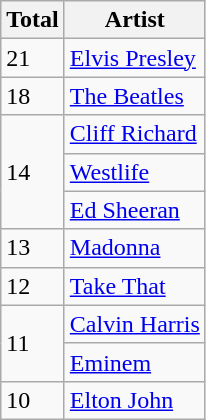<table class="wikitable">
<tr>
<th>Total</th>
<th>Artist</th>
</tr>
<tr>
<td>21</td>
<td><a href='#'>Elvis Presley</a></td>
</tr>
<tr>
<td>18</td>
<td><a href='#'>The Beatles</a></td>
</tr>
<tr>
<td rowspan=3>14</td>
<td><a href='#'>Cliff Richard</a></td>
</tr>
<tr>
<td><a href='#'>Westlife</a></td>
</tr>
<tr>
<td><a href='#'>Ed Sheeran</a></td>
</tr>
<tr>
<td>13</td>
<td><a href='#'>Madonna</a></td>
</tr>
<tr>
<td>12</td>
<td><a href='#'>Take That</a></td>
</tr>
<tr>
<td rowspan=2>11</td>
<td><a href='#'>Calvin Harris</a></td>
</tr>
<tr>
<td><a href='#'>Eminem</a></td>
</tr>
<tr>
<td>10</td>
<td><a href='#'>Elton John</a></td>
</tr>
</table>
